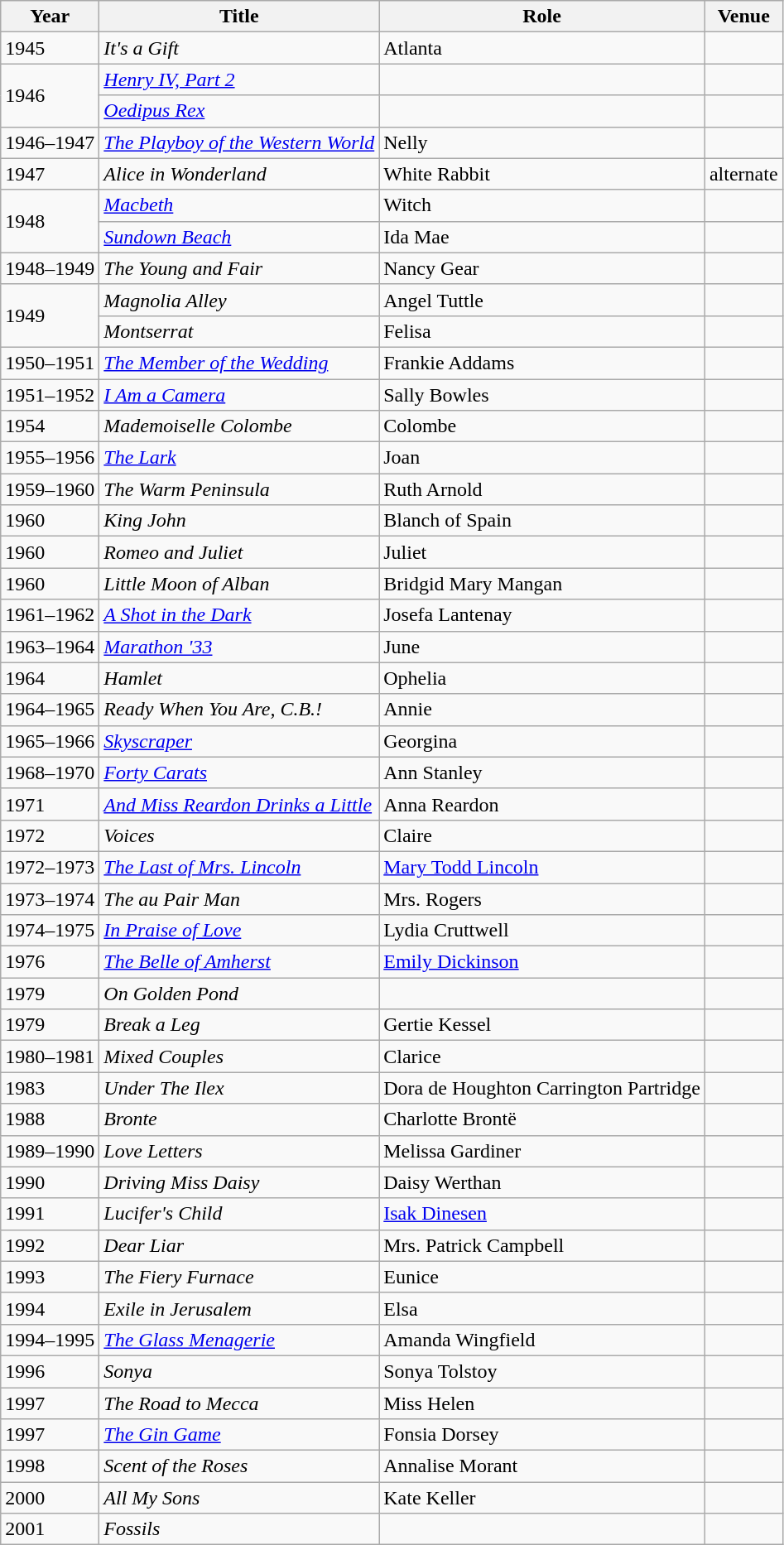<table class="wikitable sortable">
<tr>
<th>Year</th>
<th>Title</th>
<th>Role</th>
<th class="unsortable">Venue</th>
</tr>
<tr>
<td>1945</td>
<td><em>It's a Gift</em></td>
<td>Atlanta</td>
<td></td>
</tr>
<tr>
<td rowspan="2">1946</td>
<td><em><a href='#'>Henry IV, Part 2</a></em></td>
<td></td>
<td></td>
</tr>
<tr>
<td><em><a href='#'>Oedipus Rex</a></em></td>
<td></td>
<td></td>
</tr>
<tr>
<td>1946–1947</td>
<td><em><a href='#'>The Playboy of the Western World</a></em></td>
<td>Nelly</td>
<td></td>
</tr>
<tr>
<td>1947</td>
<td><em>Alice in Wonderland</em></td>
<td>White Rabbit</td>
<td>alternate</td>
</tr>
<tr>
<td rowspan="2">1948</td>
<td><em><a href='#'>Macbeth</a></em></td>
<td>Witch</td>
<td></td>
</tr>
<tr>
<td><em><a href='#'>Sundown Beach</a></em></td>
<td>Ida Mae</td>
<td></td>
</tr>
<tr>
<td>1948–1949</td>
<td><em>The Young and Fair</em></td>
<td>Nancy Gear</td>
<td></td>
</tr>
<tr>
<td rowspan="2">1949</td>
<td><em>Magnolia Alley</em></td>
<td>Angel Tuttle</td>
<td></td>
</tr>
<tr>
<td><em>Montserrat</em></td>
<td>Felisa</td>
<td></td>
</tr>
<tr>
<td>1950–1951</td>
<td><em><a href='#'>The Member of the Wedding</a></em></td>
<td>Frankie Addams</td>
<td></td>
</tr>
<tr>
<td>1951–1952</td>
<td><em><a href='#'>I Am a Camera</a></em></td>
<td>Sally Bowles</td>
<td></td>
</tr>
<tr>
<td>1954</td>
<td><em>Mademoiselle Colombe</em></td>
<td>Colombe</td>
<td></td>
</tr>
<tr>
<td>1955–1956</td>
<td><em><a href='#'>The Lark</a></em></td>
<td>Joan</td>
<td></td>
</tr>
<tr>
<td>1959–1960</td>
<td><em>The Warm Peninsula</em></td>
<td>Ruth Arnold</td>
<td></td>
</tr>
<tr>
<td>1960</td>
<td><em>King John</em></td>
<td>Blanch of Spain</td>
<td></td>
</tr>
<tr>
<td>1960</td>
<td><em>Romeo and Juliet</em></td>
<td>Juliet</td>
<td></td>
</tr>
<tr>
<td>1960</td>
<td><em>Little Moon of Alban</em></td>
<td>Bridgid Mary Mangan</td>
<td></td>
</tr>
<tr>
<td>1961–1962</td>
<td><em><a href='#'>A Shot in the Dark</a></em></td>
<td>Josefa Lantenay</td>
<td></td>
</tr>
<tr>
<td>1963–1964</td>
<td><em><a href='#'>Marathon '33</a></em></td>
<td>June</td>
<td></td>
</tr>
<tr>
<td>1964</td>
<td><em>Hamlet</em></td>
<td>Ophelia</td>
<td></td>
</tr>
<tr>
<td>1964–1965</td>
<td><em>Ready When You Are, C.B.!</em></td>
<td>Annie</td>
<td></td>
</tr>
<tr>
<td>1965–1966</td>
<td><em><a href='#'>Skyscraper</a></em></td>
<td>Georgina</td>
<td></td>
</tr>
<tr>
<td>1968–1970</td>
<td><em><a href='#'>Forty Carats</a></em></td>
<td>Ann Stanley</td>
<td></td>
</tr>
<tr>
<td>1971</td>
<td><em><a href='#'>And Miss Reardon Drinks a Little</a></em></td>
<td>Anna Reardon</td>
<td></td>
</tr>
<tr>
<td>1972</td>
<td><em>Voices</em></td>
<td>Claire</td>
<td></td>
</tr>
<tr>
<td>1972–1973</td>
<td><em><a href='#'>The Last of Mrs. Lincoln</a></em></td>
<td><a href='#'>Mary Todd Lincoln</a></td>
<td></td>
</tr>
<tr>
<td>1973–1974</td>
<td><em>The au Pair Man</em></td>
<td>Mrs. Rogers</td>
<td></td>
</tr>
<tr>
<td>1974–1975</td>
<td><em><a href='#'>In Praise of Love</a></em></td>
<td>Lydia Cruttwell</td>
<td></td>
</tr>
<tr>
<td>1976</td>
<td><em><a href='#'>The Belle of Amherst</a></em></td>
<td><a href='#'>Emily Dickinson</a></td>
<td></td>
</tr>
<tr>
<td>1979</td>
<td><em>On Golden Pond</em></td>
<td></td>
<td></td>
</tr>
<tr>
<td>1979</td>
<td><em>Break a Leg</em></td>
<td>Gertie Kessel</td>
<td></td>
</tr>
<tr>
<td>1980–1981</td>
<td><em>Mixed Couples</em></td>
<td>Clarice</td>
<td></td>
</tr>
<tr>
<td>1983</td>
<td><em>Under The Ilex</em></td>
<td>Dora de Houghton Carrington Partridge</td>
<td></td>
</tr>
<tr>
<td>1988</td>
<td><em>Bronte</em></td>
<td>Charlotte Brontë</td>
<td></td>
</tr>
<tr>
<td>1989–1990</td>
<td><em>Love Letters</em></td>
<td>Melissa Gardiner</td>
<td></td>
</tr>
<tr>
<td>1990</td>
<td><em>Driving Miss Daisy</em></td>
<td>Daisy Werthan</td>
<td></td>
</tr>
<tr>
<td>1991</td>
<td><em>Lucifer's Child</em></td>
<td><a href='#'>Isak Dinesen</a></td>
<td></td>
</tr>
<tr>
<td>1992</td>
<td><em>Dear Liar</em></td>
<td>Mrs. Patrick Campbell</td>
<td></td>
</tr>
<tr>
<td>1993</td>
<td><em>The Fiery Furnace</em></td>
<td>Eunice</td>
<td></td>
</tr>
<tr>
<td>1994</td>
<td><em>Exile in Jerusalem</em></td>
<td>Elsa</td>
<td></td>
</tr>
<tr>
<td>1994–1995</td>
<td><em><a href='#'>The Glass Menagerie</a></em></td>
<td>Amanda Wingfield</td>
<td></td>
</tr>
<tr>
<td>1996</td>
<td><em>Sonya</em></td>
<td>Sonya Tolstoy</td>
<td></td>
</tr>
<tr>
<td>1997</td>
<td><em>The Road to Mecca</em></td>
<td>Miss Helen</td>
<td></td>
</tr>
<tr>
<td>1997</td>
<td><em><a href='#'>The Gin Game</a></em></td>
<td>Fonsia Dorsey</td>
<td></td>
</tr>
<tr>
<td>1998</td>
<td><em>Scent of the Roses</em></td>
<td>Annalise Morant</td>
<td></td>
</tr>
<tr>
<td>2000</td>
<td><em>All My Sons</em></td>
<td>Kate Keller</td>
<td></td>
</tr>
<tr>
<td>2001</td>
<td><em>Fossils</em></td>
<td></td>
<td></td>
</tr>
</table>
